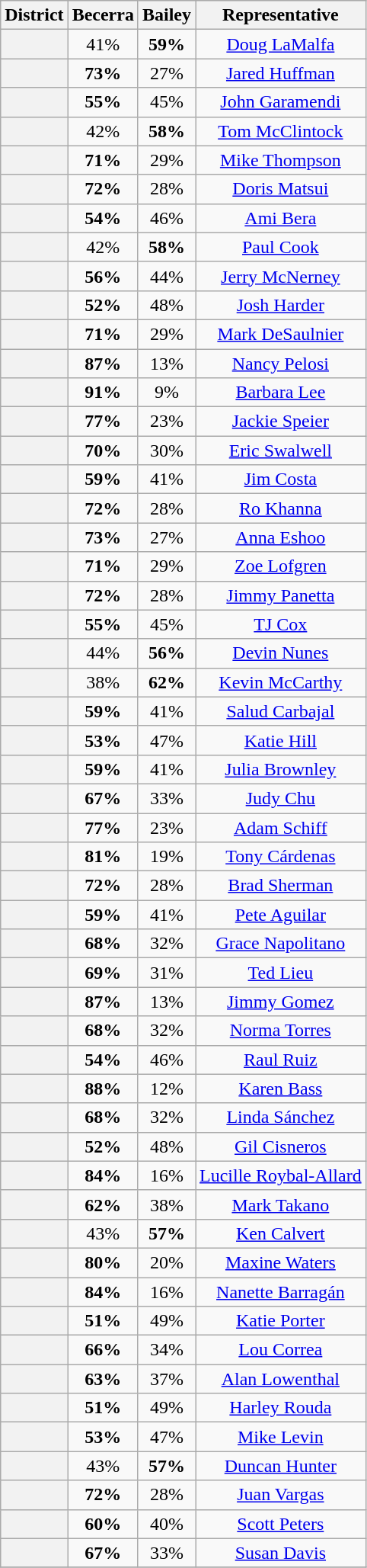<table class="wikitable sortable">
<tr>
<th>District</th>
<th>Becerra</th>
<th>Bailey</th>
<th>Representative</th>
</tr>
<tr align=center>
<th></th>
<td>41%</td>
<td><strong>59%</strong></td>
<td><a href='#'>Doug LaMalfa</a></td>
</tr>
<tr align=center>
<th></th>
<td><strong>73%</strong></td>
<td>27%</td>
<td><a href='#'>Jared Huffman</a></td>
</tr>
<tr align=center>
<th></th>
<td><strong>55%</strong></td>
<td>45%</td>
<td><a href='#'>John Garamendi</a></td>
</tr>
<tr align=center>
<th></th>
<td>42%</td>
<td><strong>58%</strong></td>
<td><a href='#'>Tom McClintock</a></td>
</tr>
<tr align=center>
<th></th>
<td><strong>71%</strong></td>
<td>29%</td>
<td><a href='#'>Mike Thompson</a></td>
</tr>
<tr align=center>
<th></th>
<td><strong>72%</strong></td>
<td>28%</td>
<td><a href='#'>Doris Matsui</a></td>
</tr>
<tr align=center>
<th></th>
<td><strong>54%</strong></td>
<td>46%</td>
<td><a href='#'>Ami Bera</a></td>
</tr>
<tr align=center>
<th></th>
<td>42%</td>
<td><strong>58%</strong></td>
<td><a href='#'>Paul Cook</a></td>
</tr>
<tr align=center>
<th></th>
<td><strong>56%</strong></td>
<td>44%</td>
<td><a href='#'>Jerry McNerney</a></td>
</tr>
<tr align=center>
<th></th>
<td><strong>52%</strong></td>
<td>48%</td>
<td><a href='#'>Josh Harder</a></td>
</tr>
<tr align=center>
<th></th>
<td><strong>71%</strong></td>
<td>29%</td>
<td><a href='#'>Mark DeSaulnier</a></td>
</tr>
<tr align=center>
<th></th>
<td><strong>87%</strong></td>
<td>13%</td>
<td><a href='#'>Nancy Pelosi</a></td>
</tr>
<tr align=center>
<th></th>
<td><strong>91%</strong></td>
<td>9%</td>
<td><a href='#'>Barbara Lee</a></td>
</tr>
<tr align=center>
<th></th>
<td><strong>77%</strong></td>
<td>23%</td>
<td><a href='#'>Jackie Speier</a></td>
</tr>
<tr align=center>
<th></th>
<td><strong>70%</strong></td>
<td>30%</td>
<td><a href='#'>Eric Swalwell</a></td>
</tr>
<tr align=center>
<th></th>
<td><strong>59%</strong></td>
<td>41%</td>
<td><a href='#'>Jim Costa</a></td>
</tr>
<tr align=center>
<th></th>
<td><strong>72%</strong></td>
<td>28%</td>
<td><a href='#'>Ro Khanna</a></td>
</tr>
<tr align=center>
<th></th>
<td><strong>73%</strong></td>
<td>27%</td>
<td><a href='#'>Anna Eshoo</a></td>
</tr>
<tr align=center>
<th></th>
<td><strong>71%</strong></td>
<td>29%</td>
<td><a href='#'>Zoe Lofgren</a></td>
</tr>
<tr align=center>
<th></th>
<td><strong>72%</strong></td>
<td>28%</td>
<td><a href='#'>Jimmy Panetta</a></td>
</tr>
<tr align=center>
<th></th>
<td><strong>55%</strong></td>
<td>45%</td>
<td><a href='#'>TJ Cox</a></td>
</tr>
<tr align=center>
<th></th>
<td>44%</td>
<td><strong>56%</strong></td>
<td><a href='#'>Devin Nunes</a></td>
</tr>
<tr align=center>
<th></th>
<td>38%</td>
<td><strong>62%</strong></td>
<td><a href='#'>Kevin McCarthy</a></td>
</tr>
<tr align=center>
<th></th>
<td><strong>59%</strong></td>
<td>41%</td>
<td><a href='#'>Salud Carbajal</a></td>
</tr>
<tr align=center>
<th></th>
<td><strong>53%</strong></td>
<td>47%</td>
<td><a href='#'>Katie Hill</a></td>
</tr>
<tr align=center>
<th></th>
<td><strong>59%</strong></td>
<td>41%</td>
<td><a href='#'>Julia Brownley</a></td>
</tr>
<tr align=center>
<th></th>
<td><strong>67%</strong></td>
<td>33%</td>
<td><a href='#'>Judy Chu</a></td>
</tr>
<tr align=center>
<th></th>
<td><strong>77%</strong></td>
<td>23%</td>
<td><a href='#'>Adam Schiff</a></td>
</tr>
<tr align=center>
<th></th>
<td><strong>81%</strong></td>
<td>19%</td>
<td><a href='#'>Tony Cárdenas</a></td>
</tr>
<tr align=center>
<th></th>
<td><strong>72%</strong></td>
<td>28%</td>
<td><a href='#'>Brad Sherman</a></td>
</tr>
<tr align=center>
<th></th>
<td><strong>59%</strong></td>
<td>41%</td>
<td><a href='#'>Pete Aguilar</a></td>
</tr>
<tr align=center>
<th></th>
<td><strong>68%</strong></td>
<td>32%</td>
<td><a href='#'>Grace Napolitano</a></td>
</tr>
<tr align=center>
<th></th>
<td><strong>69%</strong></td>
<td>31%</td>
<td><a href='#'>Ted Lieu</a></td>
</tr>
<tr align=center>
<th></th>
<td><strong>87%</strong></td>
<td>13%</td>
<td><a href='#'>Jimmy Gomez</a></td>
</tr>
<tr align=center>
<th></th>
<td><strong>68%</strong></td>
<td>32%</td>
<td><a href='#'>Norma Torres</a></td>
</tr>
<tr align=center>
<th></th>
<td><strong>54%</strong></td>
<td>46%</td>
<td><a href='#'>Raul Ruiz</a></td>
</tr>
<tr align=center>
<th></th>
<td><strong>88%</strong></td>
<td>12%</td>
<td><a href='#'>Karen Bass</a></td>
</tr>
<tr align=center>
<th></th>
<td><strong>68%</strong></td>
<td>32%</td>
<td><a href='#'>Linda Sánchez</a></td>
</tr>
<tr align=center>
<th></th>
<td><strong>52%</strong></td>
<td>48%</td>
<td><a href='#'>Gil Cisneros</a></td>
</tr>
<tr align=center>
<th></th>
<td><strong>84%</strong></td>
<td>16%</td>
<td><a href='#'>Lucille Roybal-Allard</a></td>
</tr>
<tr align=center>
<th></th>
<td><strong>62%</strong></td>
<td>38%</td>
<td><a href='#'>Mark Takano</a></td>
</tr>
<tr align=center>
<th></th>
<td>43%</td>
<td><strong>57%</strong></td>
<td><a href='#'>Ken Calvert</a></td>
</tr>
<tr align=center>
<th></th>
<td><strong>80%</strong></td>
<td>20%</td>
<td><a href='#'>Maxine Waters</a></td>
</tr>
<tr align=center>
<th></th>
<td><strong>84%</strong></td>
<td>16%</td>
<td><a href='#'>Nanette Barragán</a></td>
</tr>
<tr align=center>
<th></th>
<td><strong>51%</strong></td>
<td>49%</td>
<td><a href='#'>Katie Porter</a></td>
</tr>
<tr align=center>
<th></th>
<td><strong>66%</strong></td>
<td>34%</td>
<td><a href='#'>Lou Correa</a></td>
</tr>
<tr align=center>
<th></th>
<td><strong>63%</strong></td>
<td>37%</td>
<td><a href='#'>Alan Lowenthal</a></td>
</tr>
<tr align=center>
<th></th>
<td><strong>51%</strong></td>
<td>49%</td>
<td><a href='#'>Harley Rouda</a></td>
</tr>
<tr align=center>
<th></th>
<td><strong>53%</strong></td>
<td>47%</td>
<td><a href='#'>Mike Levin</a></td>
</tr>
<tr align=center>
<th></th>
<td>43%</td>
<td><strong>57%</strong></td>
<td><a href='#'>Duncan Hunter</a></td>
</tr>
<tr align=center>
<th></th>
<td><strong>72%</strong></td>
<td>28%</td>
<td><a href='#'>Juan Vargas</a></td>
</tr>
<tr align=center>
<th></th>
<td><strong>60%</strong></td>
<td>40%</td>
<td><a href='#'>Scott Peters</a></td>
</tr>
<tr align=center>
<th></th>
<td><strong>67%</strong></td>
<td>33%</td>
<td><a href='#'>Susan Davis</a></td>
</tr>
<tr align=center>
</tr>
</table>
